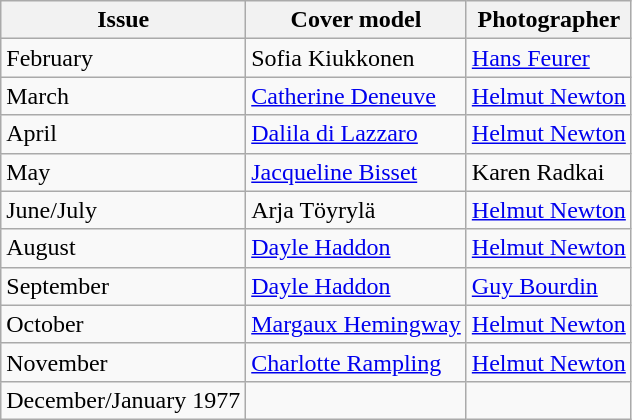<table class="sortable wikitable">
<tr>
<th>Issue</th>
<th>Cover model</th>
<th>Photographer</th>
</tr>
<tr>
<td>February</td>
<td>Sofia Kiukkonen</td>
<td><a href='#'>Hans Feurer</a></td>
</tr>
<tr>
<td>March</td>
<td><a href='#'>Catherine Deneuve</a></td>
<td><a href='#'>Helmut Newton</a></td>
</tr>
<tr>
<td>April</td>
<td><a href='#'>Dalila di Lazzaro</a></td>
<td><a href='#'>Helmut Newton</a></td>
</tr>
<tr>
<td>May</td>
<td><a href='#'>Jacqueline Bisset</a></td>
<td>Karen Radkai</td>
</tr>
<tr>
<td>June/July</td>
<td>Arja Töyrylä</td>
<td><a href='#'>Helmut Newton</a></td>
</tr>
<tr>
<td>August</td>
<td><a href='#'>Dayle Haddon</a></td>
<td><a href='#'>Helmut Newton</a></td>
</tr>
<tr>
<td>September</td>
<td><a href='#'>Dayle Haddon</a></td>
<td><a href='#'>Guy Bourdin</a></td>
</tr>
<tr>
<td>October</td>
<td><a href='#'>Margaux Hemingway</a></td>
<td><a href='#'>Helmut Newton</a></td>
</tr>
<tr>
<td>November</td>
<td><a href='#'>Charlotte Rampling</a></td>
<td><a href='#'>Helmut Newton</a></td>
</tr>
<tr>
<td>December/January 1977</td>
<td></td>
<td></td>
</tr>
</table>
